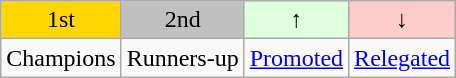<table class="wikitable" style="text-align:center">
<tr>
<td bgcolor=gold>1st</td>
<td bgcolor=silver>2nd</td>
<td bgcolor="#DDFFDD">↑</td>
<td bgcolor="#FFCCCC">↓</td>
</tr>
<tr>
<td>Champions</td>
<td>Runners-up</td>
<td><a href='#'>Promoted</a></td>
<td><a href='#'>Relegated</a></td>
</tr>
</table>
